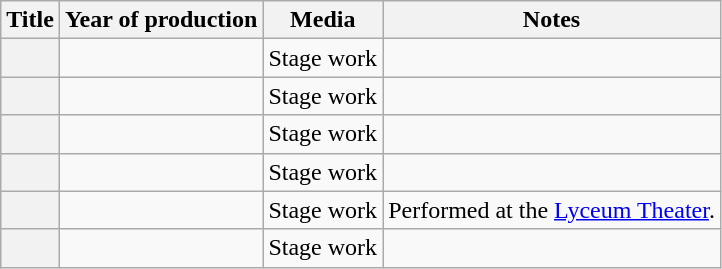<table class="wikitable plainrowheaders sortable" style="margin-right: 0;">
<tr>
<th scope="col">Title</th>
<th scope="col">Year of production</th>
<th scope="col">Media</th>
<th scope="col" class="unsortable">Notes</th>
</tr>
<tr>
<th scope="row"></th>
<td></td>
<td>Stage work</td>
<td></td>
</tr>
<tr>
<th scope="row"></th>
<td></td>
<td>Stage work</td>
<td></td>
</tr>
<tr>
<th scope="row"></th>
<td></td>
<td>Stage work</td>
<td></td>
</tr>
<tr>
<th scope="row"></th>
<td></td>
<td>Stage work</td>
<td></td>
</tr>
<tr>
<th scope="row"></th>
<td></td>
<td>Stage work</td>
<td>Performed at the <a href='#'>Lyceum Theater</a>.</td>
</tr>
<tr>
<th scope="row"></th>
<td></td>
<td>Stage work</td>
<td></td>
</tr>
</table>
